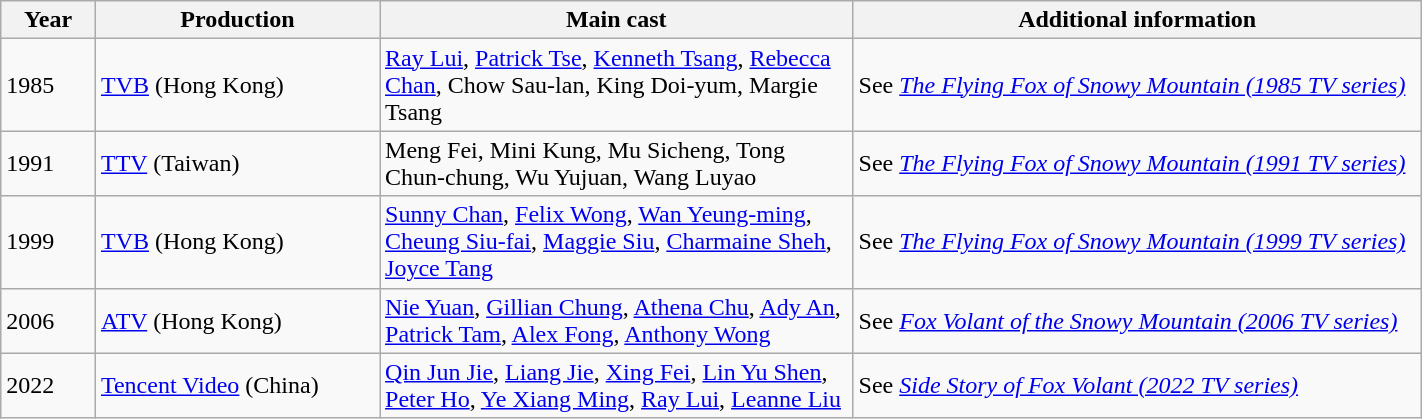<table class="wikitable" width=75%>
<tr>
<th width=5%>Year</th>
<th width=15%>Production</th>
<th width=25%>Main cast</th>
<th width=30%>Additional information</th>
</tr>
<tr>
<td>1985</td>
<td><a href='#'>TVB</a> (Hong Kong)</td>
<td><a href='#'>Ray Lui</a>, <a href='#'>Patrick Tse</a>, <a href='#'>Kenneth Tsang</a>, <a href='#'>Rebecca Chan</a>, Chow Sau-lan, King Doi-yum, Margie Tsang</td>
<td>See <em><a href='#'>The Flying Fox of Snowy Mountain (1985 TV series)</a></em></td>
</tr>
<tr>
<td>1991</td>
<td><a href='#'>TTV</a> (Taiwan)</td>
<td>Meng Fei, Mini Kung, Mu Sicheng, Tong Chun-chung, Wu Yujuan, Wang Luyao</td>
<td>See <em><a href='#'>The Flying Fox of Snowy Mountain (1991 TV series)</a></em></td>
</tr>
<tr>
<td>1999</td>
<td><a href='#'>TVB</a> (Hong Kong)</td>
<td><a href='#'>Sunny Chan</a>, <a href='#'>Felix Wong</a>, <a href='#'>Wan Yeung-ming</a>, <a href='#'>Cheung Siu-fai</a>, <a href='#'>Maggie Siu</a>, <a href='#'>Charmaine Sheh</a>, <a href='#'>Joyce Tang</a></td>
<td>See <em><a href='#'>The Flying Fox of Snowy Mountain (1999 TV series)</a></em></td>
</tr>
<tr>
<td>2006</td>
<td><a href='#'>ATV</a> (Hong Kong)</td>
<td><a href='#'>Nie Yuan</a>, <a href='#'>Gillian Chung</a>, <a href='#'>Athena Chu</a>, <a href='#'>Ady An</a>, <a href='#'>Patrick Tam</a>, <a href='#'>Alex Fong</a>, <a href='#'>Anthony Wong</a></td>
<td>See <em><a href='#'>Fox Volant of the Snowy Mountain (2006 TV series)</a></em></td>
</tr>
<tr>
<td>2022</td>
<td><a href='#'>Tencent Video</a> (China)</td>
<td><a href='#'>Qin Jun Jie</a>, <a href='#'>Liang Jie</a>, <a href='#'>Xing Fei</a>, <a href='#'>Lin Yu Shen</a>, <a href='#'>Peter Ho</a>, <a href='#'>Ye Xiang Ming</a>, <a href='#'>Ray Lui</a>, <a href='#'>Leanne Liu</a></td>
<td>See <em><a href='#'>Side Story of Fox Volant (2022 TV series)</a></em></td>
</tr>
</table>
